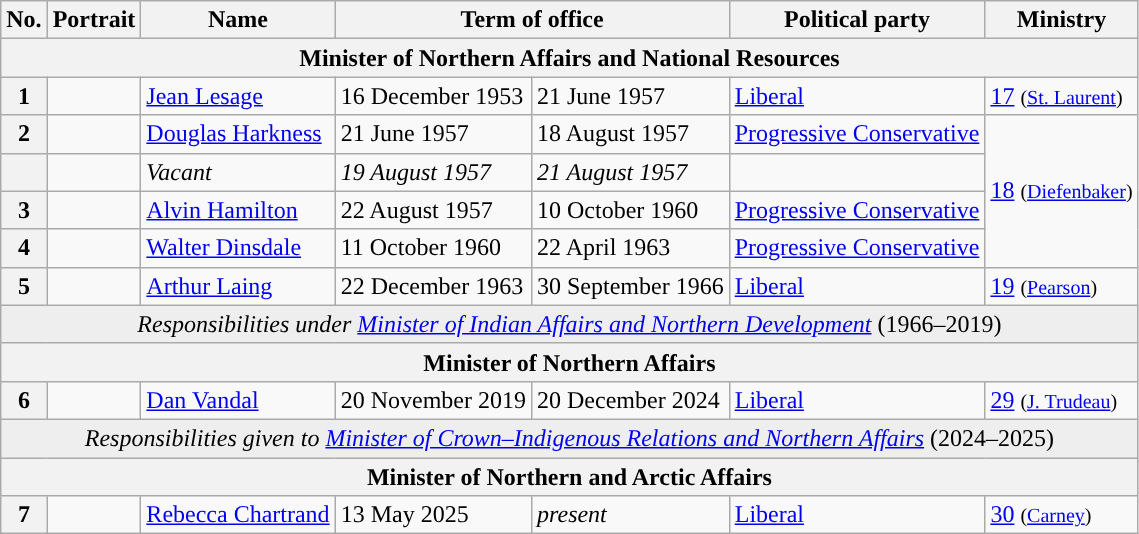<table class="wikitable sortable">
<tr>
<th>No.</th>
<th>Portrait</th>
<th>Name</th>
<th colspan=2>Term of office</th>
<th>Political party</th>
<th>Ministry</th>
</tr>
<tr>
<th colspan=7>Minister of Northern Affairs and National Resources</th>
</tr>
<tr>
<th style="background:">1</th>
<td align=center></td>
<td><a href='#'>Jean Lesage</a></td>
<td>16 December 1953</td>
<td>21 June 1957</td>
<td><a href='#'>Liberal</a></td>
<td><a href='#'>17</a> <small>(<a href='#'>St. Laurent</a>)</small></td>
</tr>
<tr>
<th style="background:">2</th>
<td align=center></td>
<td><a href='#'>Douglas Harkness</a></td>
<td>21 June 1957</td>
<td>18 August 1957</td>
<td><a href='#'>Progressive Conservative</a></td>
<td rowspan=4><a href='#'>18</a> <small>(<a href='#'>Diefenbaker</a>)</small></td>
</tr>
<tr>
<th></th>
<td align=center></td>
<td><em>Vacant</em></td>
<td><em>19 August 1957</em></td>
<td><em>21 August 1957</em></td>
<td></td>
</tr>
<tr>
<th style="background:">3</th>
<td align=center></td>
<td><a href='#'>Alvin Hamilton</a></td>
<td>22 August 1957</td>
<td>10 October 1960</td>
<td><a href='#'>Progressive Conservative</a></td>
</tr>
<tr>
<th style="background:">4</th>
<td align=center></td>
<td><a href='#'>Walter Dinsdale</a></td>
<td>11 October 1960</td>
<td>22 April 1963</td>
<td><a href='#'>Progressive Conservative</a></td>
</tr>
<tr>
<th style="background:">5</th>
<td align=center></td>
<td><a href='#'>Arthur Laing</a></td>
<td>22 December 1963</td>
<td>30 September 1966</td>
<td><a href='#'>Liberal</a></td>
<td><a href='#'>19</a> <small>(<a href='#'>Pearson</a>)</small></td>
</tr>
<tr>
<td colspan=7 align=center style="background:#EEE;"><em>Responsibilities under <a href='#'>Minister of Indian Affairs and Northern Development</a></em> (1966–2019)</td>
</tr>
<tr>
<th colspan=7>Minister of Northern Affairs</th>
</tr>
<tr>
<th style="background:">6</th>
<td align=center></td>
<td><a href='#'>Dan Vandal</a></td>
<td>20 November 2019</td>
<td>20 December 2024</td>
<td><a href='#'>Liberal</a></td>
<td><a href='#'>29</a> <small>(<a href='#'>J. Trudeau</a>)</small></td>
</tr>
<tr>
<td colspan=7 align=center style="background:#EEE;"><em>Responsibilities given to <a href='#'>Minister of Crown–Indigenous Relations and Northern Affairs</a></em> (2024–2025)</td>
</tr>
<tr>
<th colspan=7>Minister of Northern and Arctic Affairs</th>
</tr>
<tr>
<th style="background:">7</th>
<td align=center></td>
<td><a href='#'>Rebecca Chartrand</a></td>
<td>13 May 2025</td>
<td><em>present</em></td>
<td><a href='#'>Liberal</a></td>
<td><a href='#'>30</a> <small>(<a href='#'>Carney</a>)</small></td>
</tr>
</table>
